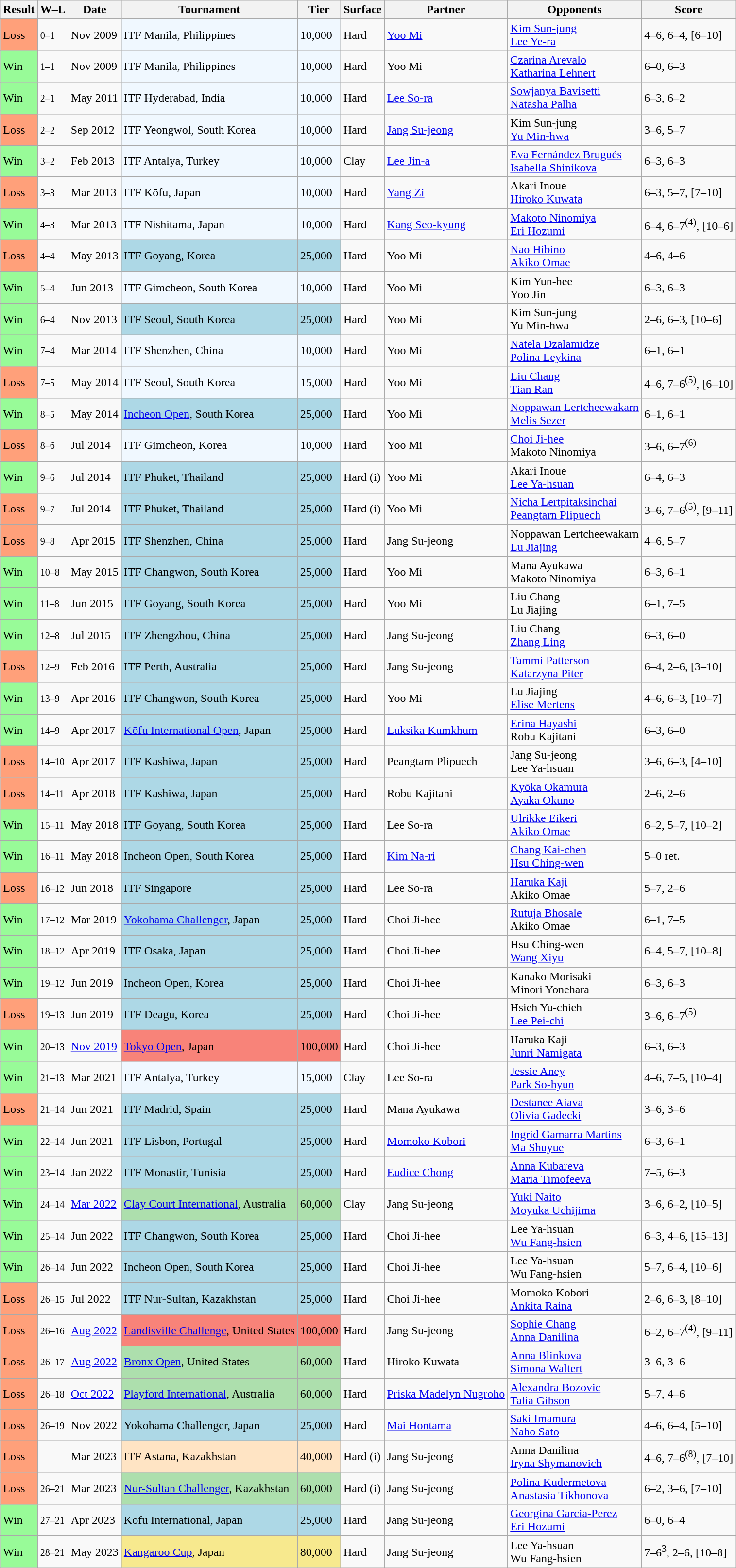<table class="sortable wikitable">
<tr>
<th>Result</th>
<th class="unsortable">W–L</th>
<th>Date</th>
<th>Tournament</th>
<th>Tier</th>
<th>Surface</th>
<th>Partner</th>
<th>Opponents</th>
<th class="unsortable">Score</th>
</tr>
<tr>
<td bgcolor=ffa07a>Loss</td>
<td><small>0–1</small></td>
<td>Nov 2009</td>
<td style="background:#f0f8ff;">ITF Manila, Philippines</td>
<td style="background:#f0f8ff;">10,000</td>
<td>Hard</td>
<td> <a href='#'>Yoo Mi</a></td>
<td> <a href='#'>Kim Sun-jung</a> <br>  <a href='#'>Lee Ye-ra</a></td>
<td>4–6, 6–4, [6–10]</td>
</tr>
<tr>
<td bgcolor=98FB98>Win</td>
<td><small>1–1</small></td>
<td>Nov 2009</td>
<td style="background:#f0f8ff;">ITF Manila, Philippines</td>
<td style="background:#f0f8ff;">10,000</td>
<td>Hard</td>
<td> Yoo Mi</td>
<td> <a href='#'>Czarina Arevalo</a> <br>  <a href='#'>Katharina Lehnert</a></td>
<td>6–0, 6–3</td>
</tr>
<tr>
<td bgcolor=98FB98>Win</td>
<td><small>2–1</small></td>
<td>May 2011</td>
<td style="background:#f0f8ff;">ITF Hyderabad, India</td>
<td style="background:#f0f8ff;">10,000</td>
<td>Hard</td>
<td> <a href='#'>Lee So-ra</a></td>
<td> <a href='#'>Sowjanya Bavisetti</a> <br>  <a href='#'>Natasha Palha</a></td>
<td>6–3, 6–2</td>
</tr>
<tr>
<td bgcolor=ffa07a>Loss</td>
<td><small>2–2</small></td>
<td>Sep 2012</td>
<td style="background:#f0f8ff;">ITF Yeongwol, South Korea</td>
<td style="background:#f0f8ff;">10,000</td>
<td>Hard</td>
<td> <a href='#'>Jang Su-jeong</a></td>
<td> Kim Sun-jung <br>  <a href='#'>Yu Min-hwa</a></td>
<td>3–6, 5–7</td>
</tr>
<tr>
<td bgcolor=98FB98>Win</td>
<td><small>3–2</small></td>
<td>Feb 2013</td>
<td style="background:#f0f8ff;">ITF Antalya, Turkey</td>
<td style="background:#f0f8ff;">10,000</td>
<td>Clay</td>
<td> <a href='#'>Lee Jin-a</a></td>
<td> <a href='#'>Eva Fernández Brugués</a> <br>  <a href='#'>Isabella Shinikova</a></td>
<td>6–3, 6–3</td>
</tr>
<tr>
<td bgcolor=ffa07a>Loss</td>
<td><small>3–3</small></td>
<td>Mar 2013</td>
<td style="background:#f0f8ff;">ITF Kōfu, Japan</td>
<td style="background:#f0f8ff;">10,000</td>
<td>Hard</td>
<td> <a href='#'>Yang Zi</a></td>
<td> Akari Inoue <br>  <a href='#'>Hiroko Kuwata</a></td>
<td>6–3, 5–7, [7–10]</td>
</tr>
<tr>
<td bgcolor=98FB98>Win</td>
<td><small>4–3</small></td>
<td>Mar 2013</td>
<td style="background:#f0f8ff;">ITF Nishitama, Japan</td>
<td style="background:#f0f8ff;">10,000</td>
<td>Hard</td>
<td> <a href='#'>Kang Seo-kyung</a></td>
<td> <a href='#'>Makoto Ninomiya</a> <br>  <a href='#'>Eri Hozumi</a></td>
<td>6–4, 6–7<sup>(4)</sup>, [10–6]</td>
</tr>
<tr>
<td bgcolor=ffa07a>Loss</td>
<td><small>4–4</small></td>
<td>May 2013</td>
<td style="background:lightblue;">ITF Goyang, Korea</td>
<td style="background:lightblue;">25,000</td>
<td>Hard</td>
<td> Yoo Mi</td>
<td> <a href='#'>Nao Hibino</a> <br>  <a href='#'>Akiko Omae</a></td>
<td>4–6, 4–6</td>
</tr>
<tr>
<td bgcolor=98FB98>Win</td>
<td><small>5–4</small></td>
<td>Jun 2013</td>
<td style="background:#f0f8ff;">ITF Gimcheon, South Korea</td>
<td style="background:#f0f8ff;">10,000</td>
<td>Hard</td>
<td> Yoo Mi</td>
<td> Kim Yun-hee <br>  Yoo Jin</td>
<td>6–3, 6–3</td>
</tr>
<tr>
<td bgcolor=98FB98>Win</td>
<td><small>6–4</small></td>
<td>Nov 2013</td>
<td style="background:lightblue;">ITF Seoul, South Korea</td>
<td style="background:lightblue;">25,000</td>
<td>Hard</td>
<td> Yoo Mi</td>
<td> Kim Sun-jung <br>  Yu Min-hwa</td>
<td>2–6, 6–3, [10–6]</td>
</tr>
<tr>
<td bgcolor=98FB98>Win</td>
<td><small>7–4</small></td>
<td>Mar 2014</td>
<td style="background:#f0f8ff;">ITF Shenzhen, China</td>
<td style="background:#f0f8ff;">10,000</td>
<td>Hard</td>
<td> Yoo Mi</td>
<td> <a href='#'>Natela Dzalamidze</a> <br>  <a href='#'>Polina Leykina</a></td>
<td>6–1, 6–1</td>
</tr>
<tr>
<td style="background:#ffa07a;">Loss</td>
<td><small>7–5</small></td>
<td>May 2014</td>
<td style="background:#f0f8ff;">ITF Seoul, South Korea</td>
<td style="background:#f0f8ff;">15,000</td>
<td>Hard</td>
<td> Yoo Mi</td>
<td> <a href='#'>Liu Chang</a> <br>  <a href='#'>Tian Ran</a></td>
<td>4–6, 7–6<sup>(5)</sup>, [6–10]</td>
</tr>
<tr>
<td bgcolor=98FB98>Win</td>
<td><small>8–5</small></td>
<td>May 2014</td>
<td style="background:lightblue;"><a href='#'>Incheon Open</a>, South Korea</td>
<td style="background:lightblue;">25,000</td>
<td>Hard</td>
<td> Yoo Mi</td>
<td> <a href='#'>Noppawan Lertcheewakarn</a> <br>  <a href='#'>Melis Sezer</a></td>
<td>6–1, 6–1</td>
</tr>
<tr>
<td style="background:#ffa07a;">Loss</td>
<td><small>8–6</small></td>
<td>Jul 2014</td>
<td style="background:#f0f8ff;">ITF Gimcheon, Korea</td>
<td style="background:#f0f8ff;">10,000</td>
<td>Hard</td>
<td> Yoo Mi</td>
<td> <a href='#'>Choi Ji-hee</a> <br>  Makoto Ninomiya</td>
<td>3–6, 6–7<sup>(6)</sup></td>
</tr>
<tr>
<td bgcolor=98FB98>Win</td>
<td><small>9–6</small></td>
<td>Jul 2014</td>
<td style="background:lightblue;">ITF Phuket, Thailand</td>
<td style="background:lightblue;">25,000</td>
<td>Hard (i)</td>
<td> Yoo Mi</td>
<td> Akari Inoue <br>  <a href='#'>Lee Ya-hsuan</a></td>
<td>6–4, 6–3</td>
</tr>
<tr>
<td style="background:#ffa07a;">Loss</td>
<td><small>9–7</small></td>
<td>Jul 2014</td>
<td style="background:lightblue;">ITF Phuket, Thailand</td>
<td style="background:lightblue;">25,000</td>
<td>Hard (i)</td>
<td> Yoo Mi</td>
<td> <a href='#'>Nicha Lertpitaksinchai</a> <br>  <a href='#'>Peangtarn Plipuech</a></td>
<td>3–6, 7–6<sup>(5)</sup>, [9–11]</td>
</tr>
<tr>
<td style="background:#ffa07a;">Loss</td>
<td><small>9–8</small></td>
<td>Apr 2015</td>
<td style="background:lightblue;">ITF Shenzhen, China</td>
<td style="background:lightblue;">25,000</td>
<td>Hard</td>
<td> Jang Su-jeong</td>
<td> Noppawan Lertcheewakarn <br>  <a href='#'>Lu Jiajing</a></td>
<td>4–6, 5–7</td>
</tr>
<tr>
<td bgcolor=98FB98>Win</td>
<td><small>10–8</small></td>
<td>May 2015</td>
<td style="background:lightblue;">ITF Changwon, South Korea</td>
<td style="background:lightblue;">25,000</td>
<td>Hard</td>
<td> Yoo Mi</td>
<td> Mana Ayukawa <br>  Makoto Ninomiya</td>
<td>6–3, 6–1</td>
</tr>
<tr>
<td bgcolor=98FB98>Win</td>
<td><small>11–8</small></td>
<td>Jun 2015</td>
<td style="background:lightblue;">ITF Goyang, South Korea</td>
<td style="background:lightblue;">25,000</td>
<td>Hard</td>
<td> Yoo Mi</td>
<td> Liu Chang <br>  Lu Jiajing</td>
<td>6–1, 7–5</td>
</tr>
<tr>
<td bgcolor=98FB98>Win</td>
<td><small>12–8</small></td>
<td>Jul 2015</td>
<td style="background:lightblue;">ITF Zhengzhou, China</td>
<td style="background:lightblue;">25,000</td>
<td>Hard</td>
<td> Jang Su-jeong</td>
<td> Liu Chang <br>  <a href='#'>Zhang Ling</a></td>
<td>6–3, 6–0</td>
</tr>
<tr>
<td style="background:#ffa07a;">Loss</td>
<td><small>12–9</small></td>
<td>Feb 2016</td>
<td style="background:lightblue;">ITF Perth, Australia</td>
<td style="background:lightblue;">25,000</td>
<td>Hard</td>
<td> Jang Su-jeong</td>
<td> <a href='#'>Tammi Patterson</a> <br>  <a href='#'>Katarzyna Piter</a></td>
<td>6–4, 2–6, [3–10]</td>
</tr>
<tr>
<td bgcolor=98FB98>Win</td>
<td><small>13–9</small></td>
<td>Apr 2016</td>
<td style="background:lightblue;">ITF Changwon, South Korea</td>
<td style="background:lightblue;">25,000</td>
<td>Hard</td>
<td> Yoo Mi</td>
<td> Lu Jiajing <br>  <a href='#'>Elise Mertens</a></td>
<td>4–6, 6–3, [10–7]</td>
</tr>
<tr>
<td bgcolor=98FB98>Win</td>
<td><small>14–9</small></td>
<td>Apr 2017</td>
<td style="background:lightblue;"><a href='#'>Kōfu International Open</a>, Japan</td>
<td style="background:lightblue;">25,000</td>
<td>Hard</td>
<td> <a href='#'>Luksika Kumkhum</a></td>
<td> <a href='#'>Erina Hayashi</a> <br>  Robu Kajitani</td>
<td>6–3, 6–0</td>
</tr>
<tr>
<td style="background:#ffa07a;">Loss</td>
<td><small>14–10</small></td>
<td>Apr 2017</td>
<td style="background:lightblue;">ITF Kashiwa, Japan</td>
<td style="background:lightblue;">25,000</td>
<td>Hard</td>
<td> Peangtarn Plipuech</td>
<td> Jang Su-jeong <br>  Lee Ya-hsuan</td>
<td>3–6, 6–3, [4–10]</td>
</tr>
<tr>
<td style="background:#ffa07a;">Loss</td>
<td><small>14–11</small></td>
<td>Apr 2018</td>
<td style="background:lightblue;">ITF Kashiwa, Japan</td>
<td style="background:lightblue;">25,000</td>
<td>Hard</td>
<td> Robu Kajitani</td>
<td> <a href='#'>Kyōka Okamura</a> <br>  <a href='#'>Ayaka Okuno</a></td>
<td>2–6, 2–6</td>
</tr>
<tr>
<td bgcolor=98FB98>Win</td>
<td><small>15–11</small></td>
<td>May 2018</td>
<td style="background:lightblue;">ITF Goyang, South Korea</td>
<td style="background:lightblue;">25,000</td>
<td>Hard</td>
<td> Lee So-ra</td>
<td> <a href='#'>Ulrikke Eikeri</a> <br>  <a href='#'>Akiko Omae</a></td>
<td>6–2, 5–7, [10–2]</td>
</tr>
<tr>
<td bgcolor=98FB98>Win</td>
<td><small>16–11</small></td>
<td>May 2018</td>
<td style="background:lightblue;">Incheon Open, South Korea</td>
<td style="background:lightblue;">25,000</td>
<td>Hard</td>
<td> <a href='#'>Kim Na-ri</a></td>
<td> <a href='#'>Chang Kai-chen</a> <br>  <a href='#'>Hsu Ching-wen</a></td>
<td>5–0 ret.</td>
</tr>
<tr>
<td style="background:#ffa07a;">Loss</td>
<td><small>16–12</small></td>
<td>Jun 2018</td>
<td style="background:lightblue;">ITF Singapore</td>
<td style="background:lightblue;">25,000</td>
<td>Hard</td>
<td> Lee So-ra</td>
<td> <a href='#'>Haruka Kaji</a> <br>  Akiko Omae</td>
<td>5–7, 2–6</td>
</tr>
<tr>
<td bgcolor=98FB98>Win</td>
<td><small>17–12</small></td>
<td>Mar 2019</td>
<td style="background:lightblue;"><a href='#'>Yokohama Challenger</a>, Japan</td>
<td style="background:lightblue;">25,000</td>
<td>Hard</td>
<td> Choi Ji-hee</td>
<td> <a href='#'>Rutuja Bhosale</a> <br>  Akiko Omae</td>
<td>6–1, 7–5</td>
</tr>
<tr>
<td bgcolor=98FB98>Win</td>
<td><small>18–12</small></td>
<td>Apr 2019</td>
<td style="background:lightblue;">ITF Osaka, Japan</td>
<td style="background:lightblue;">25,000</td>
<td>Hard</td>
<td> Choi Ji-hee</td>
<td> Hsu Ching-wen <br>  <a href='#'>Wang Xiyu</a></td>
<td>6–4, 5–7, [10–8]</td>
</tr>
<tr>
<td bgcolor=98FB98>Win</td>
<td><small>19–12</small></td>
<td>Jun 2019</td>
<td style="background:lightblue;">Incheon Open, Korea</td>
<td style="background:lightblue;">25,000</td>
<td>Hard</td>
<td> Choi Ji-hee</td>
<td> Kanako Morisaki <br>  Minori Yonehara</td>
<td>6–3, 6–3</td>
</tr>
<tr>
<td style="background:#ffa07a;">Loss</td>
<td><small>19–13</small></td>
<td>Jun 2019</td>
<td style="background:lightblue;">ITF Deagu, Korea</td>
<td style="background:lightblue;">25,000</td>
<td>Hard</td>
<td> Choi Ji-hee</td>
<td> Hsieh Yu-chieh <br>  <a href='#'>Lee Pei-chi</a></td>
<td>3–6, 6–7<sup>(5)</sup></td>
</tr>
<tr>
<td bgcolor=98FB98>Win</td>
<td><small>20–13</small></td>
<td><a href='#'>Nov 2019</a></td>
<td style="background:#f88379;"><a href='#'>Tokyo Open</a>, Japan</td>
<td style="background:#f88379;">100,000</td>
<td>Hard</td>
<td> Choi Ji-hee</td>
<td> Haruka Kaji <br>  <a href='#'>Junri Namigata</a></td>
<td>6–3, 6–3</td>
</tr>
<tr>
<td bgcolor=98FB98>Win</td>
<td><small>21–13</small></td>
<td>Mar 2021</td>
<td style="background:#f0f8ff;">ITF Antalya, Turkey</td>
<td style="background:#f0f8ff;">15,000</td>
<td>Clay</td>
<td> Lee So-ra</td>
<td> <a href='#'>Jessie Aney</a> <br>  <a href='#'>Park So-hyun</a></td>
<td>4–6, 7–5, [10–4]</td>
</tr>
<tr>
<td style="background:#ffa07a;">Loss</td>
<td><small>21–14</small></td>
<td>Jun 2021</td>
<td style="background:lightblue;">ITF Madrid, Spain</td>
<td style="background:lightblue;">25,000</td>
<td>Hard</td>
<td> Mana Ayukawa</td>
<td> <a href='#'>Destanee Aiava</a> <br>  <a href='#'>Olivia Gadecki</a></td>
<td>3–6, 3–6</td>
</tr>
<tr>
<td bgcolor=98FB98>Win</td>
<td><small>22–14</small></td>
<td>Jun 2021</td>
<td style="background:lightblue;">ITF Lisbon, Portugal</td>
<td style="background:lightblue;">25,000</td>
<td>Hard</td>
<td> <a href='#'>Momoko Kobori</a></td>
<td> <a href='#'>Ingrid Gamarra Martins</a> <br>  <a href='#'>Ma Shuyue</a></td>
<td>6–3, 6–1</td>
</tr>
<tr>
<td bgcolor=98FB98>Win</td>
<td><small>23–14</small></td>
<td>Jan 2022</td>
<td style="background:lightblue;">ITF Monastir, Tunisia</td>
<td style="background:lightblue;">25,000</td>
<td>Hard</td>
<td> <a href='#'>Eudice Chong</a></td>
<td> <a href='#'>Anna Kubareva</a> <br>  <a href='#'>Maria Timofeeva</a></td>
<td>7–5, 6–3</td>
</tr>
<tr>
<td bgcolor=98FB98>Win</td>
<td><small>24–14</small></td>
<td><a href='#'>Mar 2022</a></td>
<td style="background:#addfad;"><a href='#'>Clay Court International</a>, Australia</td>
<td style="background:#addfad;">60,000</td>
<td>Clay</td>
<td> Jang Su-jeong</td>
<td> <a href='#'>Yuki Naito</a> <br>  <a href='#'>Moyuka Uchijima</a></td>
<td>3–6, 6–2, [10–5]</td>
</tr>
<tr>
<td bgcolor=98FB98>Win</td>
<td><small>25–14</small></td>
<td>Jun 2022</td>
<td style="background:lightblue;">ITF Changwon, South Korea</td>
<td style="background:lightblue;">25,000</td>
<td>Hard</td>
<td> Choi Ji-hee</td>
<td> Lee Ya-hsuan <br>  <a href='#'>Wu Fang-hsien</a></td>
<td>6–3, 4–6, [15–13]</td>
</tr>
<tr>
<td bgcolor=98FB98>Win</td>
<td><small>26–14</small></td>
<td>Jun 2022</td>
<td style="background:lightblue;">Incheon Open, South Korea</td>
<td style="background:lightblue;">25,000</td>
<td>Hard</td>
<td> Choi Ji-hee</td>
<td> Lee Ya-hsuan <br>  Wu Fang-hsien</td>
<td>5–7, 6–4, [10–6]</td>
</tr>
<tr>
<td style="background:#ffa07a;">Loss</td>
<td><small>26–15</small></td>
<td>Jul 2022</td>
<td style="background:lightblue;">ITF Nur-Sultan, Kazakhstan</td>
<td style="background:lightblue;">25,000</td>
<td>Hard</td>
<td> Choi Ji-hee</td>
<td> Momoko Kobori <br>  <a href='#'>Ankita Raina</a></td>
<td>2–6, 6–3, [8–10]</td>
</tr>
<tr>
<td style="background:#ffa07a;">Loss</td>
<td><small>26–16</small></td>
<td><a href='#'>Aug 2022</a></td>
<td style="background:#f88379;"><a href='#'>Landisville Challenge</a>, United States</td>
<td style="background:#f88379;">100,000</td>
<td>Hard</td>
<td> Jang Su-jeong</td>
<td> <a href='#'>Sophie Chang</a> <br>  <a href='#'>Anna Danilina</a></td>
<td>6–2, 6–7<sup>(4)</sup>, [9–11]</td>
</tr>
<tr>
<td style="background:#ffa07a;">Loss</td>
<td><small>26–17</small></td>
<td><a href='#'>Aug 2022</a></td>
<td style="background:#addfad;"><a href='#'>Bronx Open</a>, United States</td>
<td style="background:#addfad;">60,000</td>
<td>Hard</td>
<td> Hiroko Kuwata</td>
<td> <a href='#'>Anna Blinkova</a> <br>  <a href='#'>Simona Waltert</a></td>
<td>3–6, 3–6</td>
</tr>
<tr>
<td style="background:#ffa07a;">Loss</td>
<td><small>26–18</small></td>
<td><a href='#'>Oct 2022</a></td>
<td style="background:#addfad;"><a href='#'>Playford International</a>, Australia</td>
<td style="background:#addfad;">60,000</td>
<td>Hard</td>
<td> <a href='#'>Priska Madelyn Nugroho</a></td>
<td> <a href='#'>Alexandra Bozovic</a> <br>  <a href='#'>Talia Gibson</a></td>
<td>5–7, 4–6</td>
</tr>
<tr>
<td style="background:#ffa07a;">Loss</td>
<td><small>26–19</small></td>
<td>Nov 2022</td>
<td style="background:lightblue;">Yokohama Challenger, Japan</td>
<td style="background:lightblue;">25,000</td>
<td>Hard</td>
<td> <a href='#'>Mai Hontama</a></td>
<td> <a href='#'>Saki Imamura</a> <br>  <a href='#'>Naho Sato</a></td>
<td>4–6, 6–4, [5–10]</td>
</tr>
<tr>
<td style="background:#ffa07a;">Loss</td>
<td><small></small></td>
<td>Mar 2023</td>
<td style="background:#ffe4c4;">ITF Astana, Kazakhstan</td>
<td style="background:#ffe4c4;">40,000</td>
<td>Hard (i)</td>
<td> Jang Su-jeong</td>
<td> Anna Danilina <br>  <a href='#'>Iryna Shymanovich</a></td>
<td>4–6, 7–6<sup>(8)</sup>, [7–10]</td>
</tr>
<tr>
<td style="background:#ffa07a;">Loss</td>
<td><small>26–21</small></td>
<td>Mar 2023</td>
<td style="background:#addfad;"><a href='#'>Nur-Sultan Challenger</a>, Kazakhstan</td>
<td style="background:#addfad;">60,000</td>
<td>Hard (i)</td>
<td> Jang Su-jeong</td>
<td> <a href='#'>Polina Kudermetova</a> <br>  <a href='#'>Anastasia Tikhonova</a></td>
<td>6–2, 3–6, [7–10]</td>
</tr>
<tr>
<td bgcolor=98FB98>Win</td>
<td><small>27–21</small></td>
<td>Apr 2023</td>
<td style="background:lightblue;">Kofu International, Japan</td>
<td style="background:lightblue;">25,000</td>
<td>Hard</td>
<td> Jang Su-jeong</td>
<td> <a href='#'>Georgina Garcia-Perez</a> <br>  <a href='#'>Eri Hozumi</a></td>
<td>6–0, 6–4</td>
</tr>
<tr>
<td bgcolor=98FB98>Win</td>
<td><small>28–21</small></td>
<td>May 2023</td>
<td style="background:#f7e98e;"><a href='#'>Kangaroo Cup</a>, Japan</td>
<td style="background:#f7e98e;">80,000</td>
<td>Hard</td>
<td> Jang Su-jeong</td>
<td> Lee Ya-hsuan <br>  Wu Fang-hsien</td>
<td>7–6<sup>3</sup>, 2–6, [10–8]</td>
</tr>
</table>
